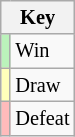<table class="wikitable" style="font-size: 85%">
<tr>
<th colspan="2">Key</th>
</tr>
<tr>
<td style="background:#BBF3BB"></td>
<td>Win</td>
</tr>
<tr>
<td style="background:#FFFFBB"></td>
<td>Draw</td>
</tr>
<tr>
<td style="background:#FFBBBB"></td>
<td>Defeat</td>
</tr>
</table>
